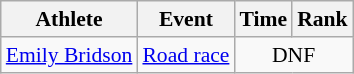<table class=wikitable style="font-size:90%;">
<tr>
<th>Athlete</th>
<th>Event</th>
<th>Time</th>
<th>Rank</th>
</tr>
<tr align=center>
<td align=left><a href='#'>Emily Bridson</a></td>
<td align=left rowspan=1><a href='#'>Road race</a></td>
<td colspan=2>DNF</td>
</tr>
</table>
